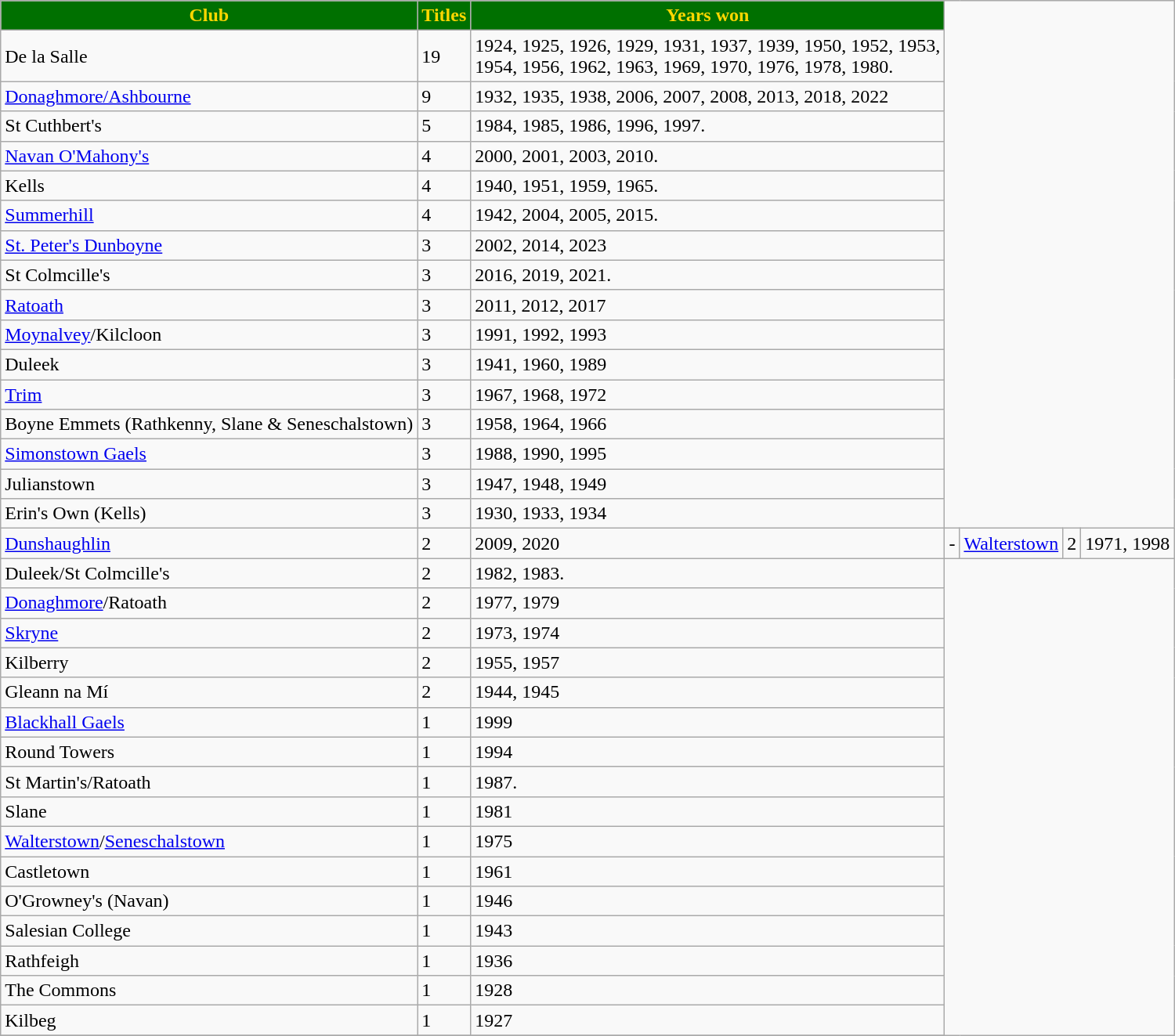<table class="wikitable collapsible " border="1">
<tr>
<th style="background:#007000;color:gold">Club</th>
<th style="background:#007000;color:gold">Titles</th>
<th style="background:#007000;color:gold">Years won</th>
</tr>
<tr>
<td>De la Salle</td>
<td>19</td>
<td>1924, 1925, 1926, 1929, 1931, 1937, 1939, 1950, 1952, 1953,<br>1954, 1956, 1962, 1963, 1969, 1970, 1976, 1978, 1980.</td>
</tr>
<tr>
<td><a href='#'>Donaghmore/Ashbourne</a></td>
<td>9</td>
<td>1932, 1935, 1938, 2006, 2007, 2008, 2013, 2018, 2022</td>
</tr>
<tr>
<td>St Cuthbert's</td>
<td>5</td>
<td>1984, 1985, 1986, 1996, 1997.</td>
</tr>
<tr>
<td><a href='#'>Navan O'Mahony's</a></td>
<td>4</td>
<td>2000, 2001, 2003, 2010.</td>
</tr>
<tr>
<td>Kells</td>
<td>4</td>
<td>1940, 1951, 1959, 1965.</td>
</tr>
<tr>
<td><a href='#'>Summerhill</a></td>
<td>4</td>
<td>1942, 2004, 2005, 2015.</td>
</tr>
<tr>
<td><a href='#'>St. Peter's Dunboyne</a></td>
<td>3</td>
<td>2002, 2014, 2023</td>
</tr>
<tr>
<td>St Colmcille's</td>
<td>3</td>
<td>2016, 2019, 2021.</td>
</tr>
<tr>
<td><a href='#'>Ratoath</a></td>
<td>3</td>
<td>2011, 2012, 2017</td>
</tr>
<tr>
<td><a href='#'>Moynalvey</a>/Kilcloon</td>
<td>3</td>
<td>1991, 1992, 1993</td>
</tr>
<tr>
<td>Duleek</td>
<td>3</td>
<td>1941, 1960, 1989</td>
</tr>
<tr>
<td><a href='#'>Trim</a></td>
<td>3</td>
<td>1967, 1968, 1972</td>
</tr>
<tr>
<td>Boyne Emmets (Rathkenny, Slane & Seneschalstown)</td>
<td>3</td>
<td>1958, 1964, 1966</td>
</tr>
<tr>
<td><a href='#'>Simonstown Gaels</a></td>
<td>3</td>
<td>1988, 1990, 1995</td>
</tr>
<tr>
<td>Julianstown</td>
<td>3</td>
<td>1947, 1948, 1949</td>
</tr>
<tr>
<td>Erin's Own (Kells)</td>
<td>3</td>
<td>1930, 1933, 1934</td>
</tr>
<tr>
<td><a href='#'>Dunshaughlin</a></td>
<td>2</td>
<td>2009, 2020</td>
<td>-</td>
<td><a href='#'>Walterstown</a></td>
<td>2</td>
<td>1971, 1998</td>
</tr>
<tr>
<td>Duleek/St Colmcille's</td>
<td>2</td>
<td>1982, 1983.</td>
</tr>
<tr>
<td><a href='#'>Donaghmore</a>/Ratoath</td>
<td>2</td>
<td>1977, 1979</td>
</tr>
<tr>
<td><a href='#'>Skryne</a></td>
<td>2</td>
<td>1973, 1974</td>
</tr>
<tr>
<td>Kilberry</td>
<td>2</td>
<td>1955, 1957</td>
</tr>
<tr>
<td>Gleann na Mí</td>
<td>2</td>
<td>1944, 1945</td>
</tr>
<tr>
<td><a href='#'>Blackhall Gaels</a></td>
<td>1</td>
<td>1999</td>
</tr>
<tr>
<td>Round Towers</td>
<td>1</td>
<td>1994</td>
</tr>
<tr>
<td>St Martin's/Ratoath</td>
<td>1</td>
<td>1987.</td>
</tr>
<tr>
<td>Slane</td>
<td>1</td>
<td>1981</td>
</tr>
<tr>
<td><a href='#'>Walterstown</a>/<a href='#'>Seneschalstown</a></td>
<td>1</td>
<td>1975</td>
</tr>
<tr>
<td>Castletown</td>
<td>1</td>
<td>1961</td>
</tr>
<tr>
<td>O'Growney's (Navan)</td>
<td>1</td>
<td>1946</td>
</tr>
<tr>
<td>Salesian College</td>
<td>1</td>
<td>1943</td>
</tr>
<tr>
<td>Rathfeigh</td>
<td>1</td>
<td>1936</td>
</tr>
<tr>
<td>The Commons</td>
<td>1</td>
<td>1928</td>
</tr>
<tr>
<td>Kilbeg</td>
<td>1</td>
<td>1927</td>
</tr>
<tr>
</tr>
</table>
